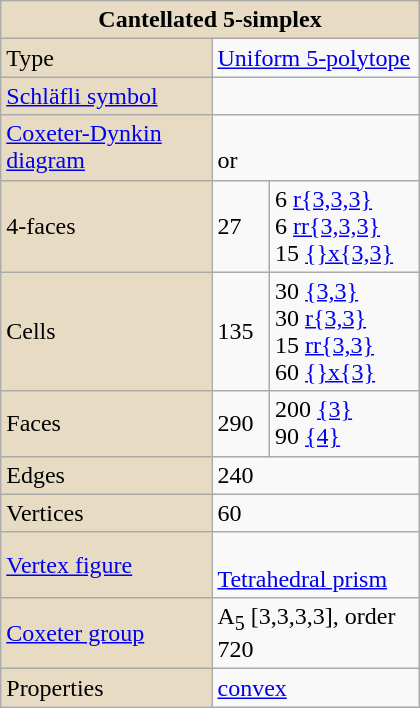<table class="wikitable" align="right" style="margin-left:10px" width="280">
<tr>
<td bgcolor=#e7dcc3 align=center colspan=3><strong>Cantellated 5-simplex</strong></td>
</tr>
<tr>
<td bgcolor=#e7dcc3>Type</td>
<td colspan=2><a href='#'>Uniform 5-polytope</a></td>
</tr>
<tr>
<td bgcolor=#e7dcc3><a href='#'>Schläfli symbol</a></td>
<td colspan=2></td>
</tr>
<tr>
<td bgcolor=#e7dcc3><a href='#'>Coxeter-Dynkin diagram</a></td>
<td colspan=2><br>or </td>
</tr>
<tr>
<td bgcolor=#e7dcc3>4-faces</td>
<td>27</td>
<td>6 <a href='#'>r{3,3,3}</a><br>6 <a href='#'>rr{3,3,3}</a><br>15 <a href='#'>{}x{3,3}</a></td>
</tr>
<tr>
<td bgcolor=#e7dcc3>Cells</td>
<td>135</td>
<td>30 <a href='#'>{3,3}</a><br>30 <a href='#'>r{3,3}</a><br>15 <a href='#'>rr{3,3}</a><br>60 <a href='#'>{}x{3}</a></td>
</tr>
<tr>
<td bgcolor=#e7dcc3>Faces</td>
<td>290</td>
<td>200 <a href='#'>{3}</a><br>90 <a href='#'>{4}</a></td>
</tr>
<tr>
<td bgcolor=#e7dcc3>Edges</td>
<td colspan=2>240</td>
</tr>
<tr>
<td bgcolor=#e7dcc3>Vertices</td>
<td colspan=2>60</td>
</tr>
<tr>
<td bgcolor=#e7dcc3><a href='#'>Vertex figure</a></td>
<td colspan=2><br><a href='#'>Tetrahedral prism</a></td>
</tr>
<tr>
<td bgcolor=#e7dcc3><a href='#'>Coxeter group</a></td>
<td colspan=2>A<sub>5</sub> [3,3,3,3], order 720</td>
</tr>
<tr>
<td bgcolor=#e7dcc3>Properties</td>
<td colspan=2><a href='#'>convex</a></td>
</tr>
</table>
